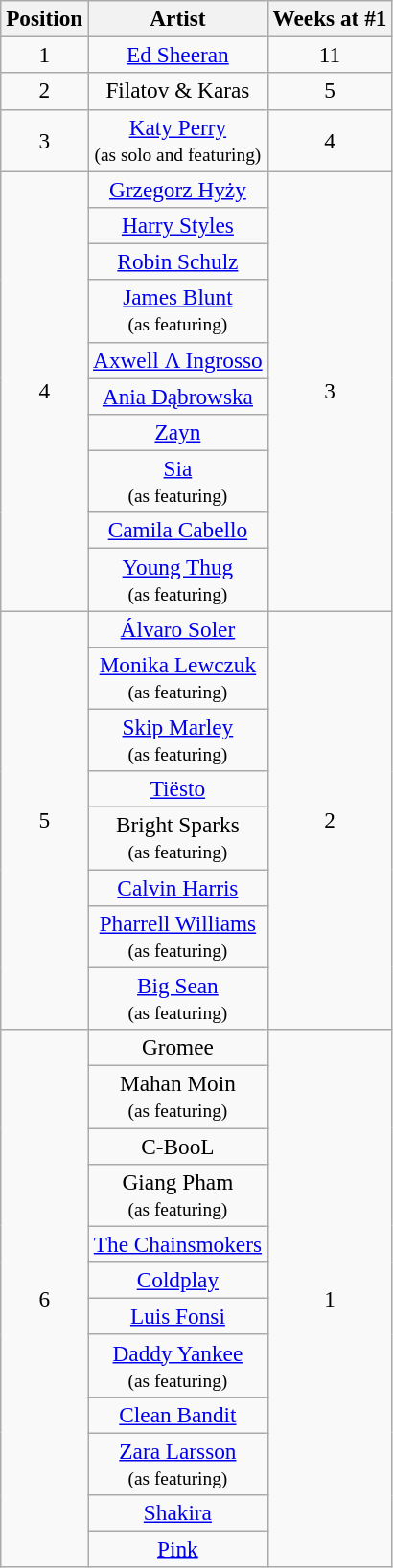<table class="wikitable" style="font-size:97%;">
<tr>
<th>Position</th>
<th>Artist</th>
<th>Weeks at #1</th>
</tr>
<tr style="text-align:center;">
<td rowspan="1">1</td>
<td style="text-align:center;"><a href='#'>Ed Sheeran</a></td>
<td style="text-align:center;" rowspan="1">11</td>
</tr>
<tr style="text-align:center;">
<td rowspan="1">2</td>
<td style="text-align:center;">Filatov & Karas</td>
<td style="text-align:center;" rowspan="1">5</td>
</tr>
<tr style="text-align:center;">
<td rowspan="1">3</td>
<td style="text-align:center;"><a href='#'>Katy Perry</a><br><small>(as solo and featuring)</small></td>
<td style="text-align:center;" rowspan="1">4</td>
</tr>
<tr style="text-align:center;">
<td rowspan="10">4</td>
<td style="text-align:center;"><a href='#'>Grzegorz Hyży</a></td>
<td style="text-align:center;" rowspan="10">3</td>
</tr>
<tr>
<td style="text-align:center;"><a href='#'>Harry Styles</a></td>
</tr>
<tr>
<td style="text-align:center;"><a href='#'>Robin Schulz</a></td>
</tr>
<tr>
<td style="text-align:center;"><a href='#'>James Blunt</a><br><small>(as featuring)</small></td>
</tr>
<tr>
<td style="text-align:center;"><a href='#'>Axwell Λ Ingrosso</a></td>
</tr>
<tr>
<td style="text-align:center;"><a href='#'>Ania Dąbrowska</a></td>
</tr>
<tr>
<td style="text-align:center;"><a href='#'>Zayn</a></td>
</tr>
<tr>
<td style="text-align:center;"><a href='#'>Sia</a><br><small>(as featuring)</small></td>
</tr>
<tr>
<td style="text-align:center;"><a href='#'>Camila Cabello</a></td>
</tr>
<tr>
<td style="text-align:center;"><a href='#'>Young Thug</a><br><small>(as featuring)</small></td>
</tr>
<tr style="text-align:center;">
<td rowspan="8">5</td>
<td style="text-align:center;"><a href='#'>Álvaro Soler</a></td>
<td style="text-align:center;" rowspan="8">2</td>
</tr>
<tr>
<td style="text-align:center;"><a href='#'>Monika Lewczuk</a><br><small>(as featuring)</small></td>
</tr>
<tr>
<td style="text-align:center;"><a href='#'>Skip Marley</a><br><small>(as featuring)</small></td>
</tr>
<tr>
<td style="text-align:center;"><a href='#'>Tiësto</a></td>
</tr>
<tr>
<td style="text-align:center;">Bright Sparks<br><small>(as featuring)</small></td>
</tr>
<tr>
<td style="text-align:center;"><a href='#'>Calvin Harris</a></td>
</tr>
<tr>
<td style="text-align:center;"><a href='#'>Pharrell Williams</a><br><small>(as featuring)</small></td>
</tr>
<tr>
<td style="text-align:center;"><a href='#'>Big Sean</a><br><small>(as featuring)</small></td>
</tr>
<tr style="text-align:center;">
<td rowspan="12">6</td>
<td style="text-align:center;">Gromee</td>
<td style="text-align:center;" rowspan="12">1</td>
</tr>
<tr>
<td style="text-align:center;">Mahan Moin<br><small>(as featuring)</small></td>
</tr>
<tr>
<td style="text-align:center;">C-BooL</td>
</tr>
<tr>
<td style="text-align:center;">Giang Pham<br><small>(as featuring)</small></td>
</tr>
<tr>
<td style="text-align:center;"><a href='#'>The Chainsmokers</a></td>
</tr>
<tr>
<td style="text-align:center;"><a href='#'>Coldplay</a></td>
</tr>
<tr>
<td style="text-align:center;"><a href='#'>Luis Fonsi</a></td>
</tr>
<tr>
<td style="text-align:center;"><a href='#'>Daddy Yankee</a><br><small>(as featuring)</small></td>
</tr>
<tr>
<td style="text-align:center;"><a href='#'>Clean Bandit</a></td>
</tr>
<tr>
<td style="text-align:center;"><a href='#'>Zara Larsson</a><br><small>(as featuring)</small></td>
</tr>
<tr>
<td style="text-align:center;"><a href='#'>Shakira</a></td>
</tr>
<tr>
<td style="text-align:center;"><a href='#'>Pink</a></td>
</tr>
</table>
